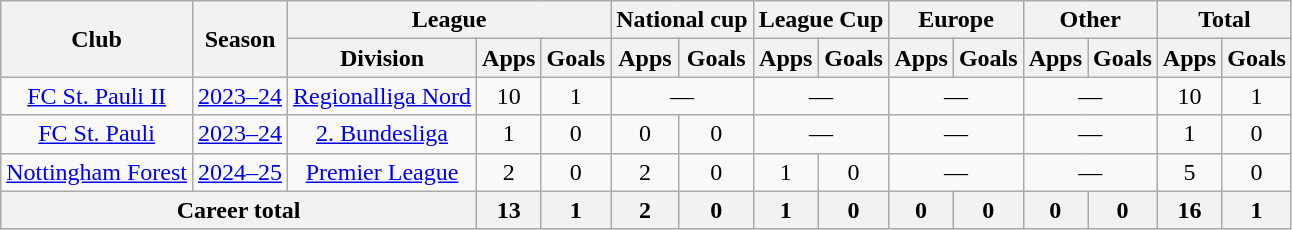<table class=wikitable style="text-align: center">
<tr>
<th rowspan="2">Club</th>
<th rowspan="2">Season</th>
<th colspan="3">League</th>
<th colspan="2">National cup</th>
<th colspan="2">League Cup</th>
<th colspan="2">Europe</th>
<th colspan="2">Other</th>
<th colspan="2">Total</th>
</tr>
<tr>
<th>Division</th>
<th>Apps</th>
<th>Goals</th>
<th>Apps</th>
<th>Goals</th>
<th>Apps</th>
<th>Goals</th>
<th>Apps</th>
<th>Goals</th>
<th>Apps</th>
<th>Goals</th>
<th>Apps</th>
<th>Goals</th>
</tr>
<tr>
<td><a href='#'>FC St. Pauli II</a></td>
<td><a href='#'>2023–24</a></td>
<td><a href='#'>Regionalliga Nord</a></td>
<td>10</td>
<td>1</td>
<td colspan="2">—</td>
<td colspan="2">—</td>
<td colspan="2">—</td>
<td colspan="2">—</td>
<td>10</td>
<td>1</td>
</tr>
<tr>
<td><a href='#'>FC St. Pauli</a></td>
<td><a href='#'>2023–24</a></td>
<td><a href='#'>2. Bundesliga</a></td>
<td>1</td>
<td>0</td>
<td>0</td>
<td>0</td>
<td colspan="2">—</td>
<td colspan="2">—</td>
<td colspan="2">—</td>
<td>1</td>
<td>0</td>
</tr>
<tr>
<td><a href='#'>Nottingham Forest</a></td>
<td><a href='#'>2024–25</a></td>
<td><a href='#'>Premier League</a></td>
<td>2</td>
<td>0</td>
<td>2</td>
<td>0</td>
<td>1</td>
<td>0</td>
<td colspan="2">—</td>
<td colspan="2">—</td>
<td>5</td>
<td>0</td>
</tr>
<tr>
<th colspan="3">Career total</th>
<th>13</th>
<th>1</th>
<th>2</th>
<th>0</th>
<th>1</th>
<th>0</th>
<th>0</th>
<th>0</th>
<th>0</th>
<th>0</th>
<th>16</th>
<th>1</th>
</tr>
</table>
